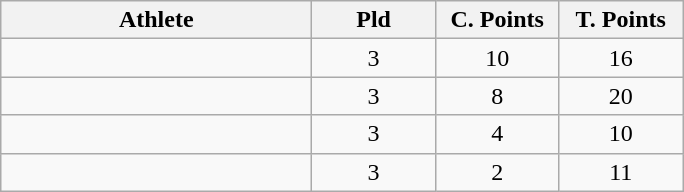<table class="wikitable" style="text-align:center">
<tr>
<th width=200>Athlete</th>
<th width=75>Pld</th>
<th width=75>C. Points</th>
<th width=75>T. Points</th>
</tr>
<tr>
<td style="text-align:left"></td>
<td>3</td>
<td>10</td>
<td>16</td>
</tr>
<tr>
<td style="text-align:left"></td>
<td>3</td>
<td>8</td>
<td>20</td>
</tr>
<tr>
<td style="text-align:left"></td>
<td>3</td>
<td>4</td>
<td>10</td>
</tr>
<tr>
<td style="text-align:left"></td>
<td>3</td>
<td>2</td>
<td>11</td>
</tr>
</table>
